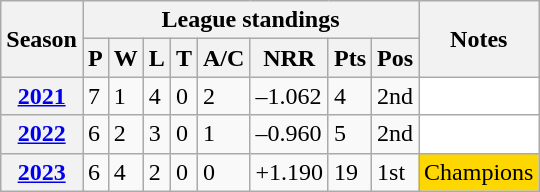<table class="wikitable sortable">
<tr>
<th scope="col" rowspan="2">Season</th>
<th scope="col" colspan="8">League standings</th>
<th scope="col" rowspan="2">Notes</th>
</tr>
<tr>
<th scope="col">P</th>
<th scope="col">W</th>
<th scope="col">L</th>
<th scope="col">T</th>
<th scope="col">A/C</th>
<th scope="col">NRR</th>
<th scope="col">Pts</th>
<th scope="col">Pos</th>
</tr>
<tr>
<th scope="row"><a href='#'>2021</a></th>
<td>7</td>
<td>1</td>
<td>4</td>
<td>0</td>
<td>2</td>
<td>–1.062</td>
<td>4</td>
<td>2nd</td>
<td style="background: white;"></td>
</tr>
<tr>
<th scope="row"><a href='#'>2022</a></th>
<td>6</td>
<td>2</td>
<td>3</td>
<td>0</td>
<td>1</td>
<td>–0.960</td>
<td>5</td>
<td>2nd</td>
<td style="background: white;"></td>
</tr>
<tr>
<th scope="row"><a href='#'>2023</a></th>
<td>6</td>
<td>4</td>
<td>2</td>
<td>0</td>
<td>0</td>
<td>+1.190</td>
<td>19</td>
<td>1st</td>
<td style="background: gold;">Champions</td>
</tr>
</table>
